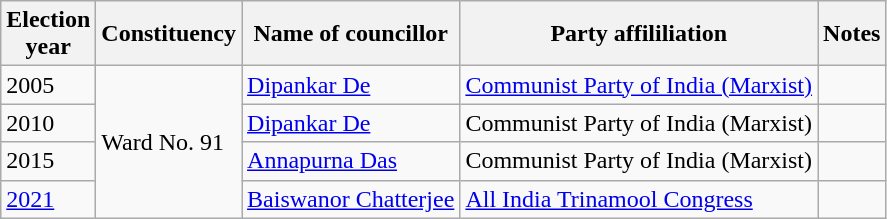<table class="wikitable">
<tr>
<th>Election<br> year</th>
<th>Constituency</th>
<th>Name of councillor</th>
<th>Party affililiation</th>
<th>Notes</th>
</tr>
<tr>
<td>2005</td>
<td rowspan="4">Ward No. 91</td>
<td><a href='#'>Dipankar De</a></td>
<td><a href='#'>Communist Party of India (Marxist)</a></td>
<td></td>
</tr>
<tr>
<td>2010</td>
<td><a href='#'>Dipankar De</a></td>
<td>Communist Party of India (Marxist)</td>
<td></td>
</tr>
<tr>
<td>2015</td>
<td><a href='#'>Annapurna Das</a></td>
<td>Communist Party of India (Marxist)</td>
<td></td>
</tr>
<tr>
<td><a href='#'>2021</a></td>
<td><a href='#'>Baiswanor Chatterjee</a></td>
<td><a href='#'>All India Trinamool Congress</a></td>
<td></td>
</tr>
</table>
